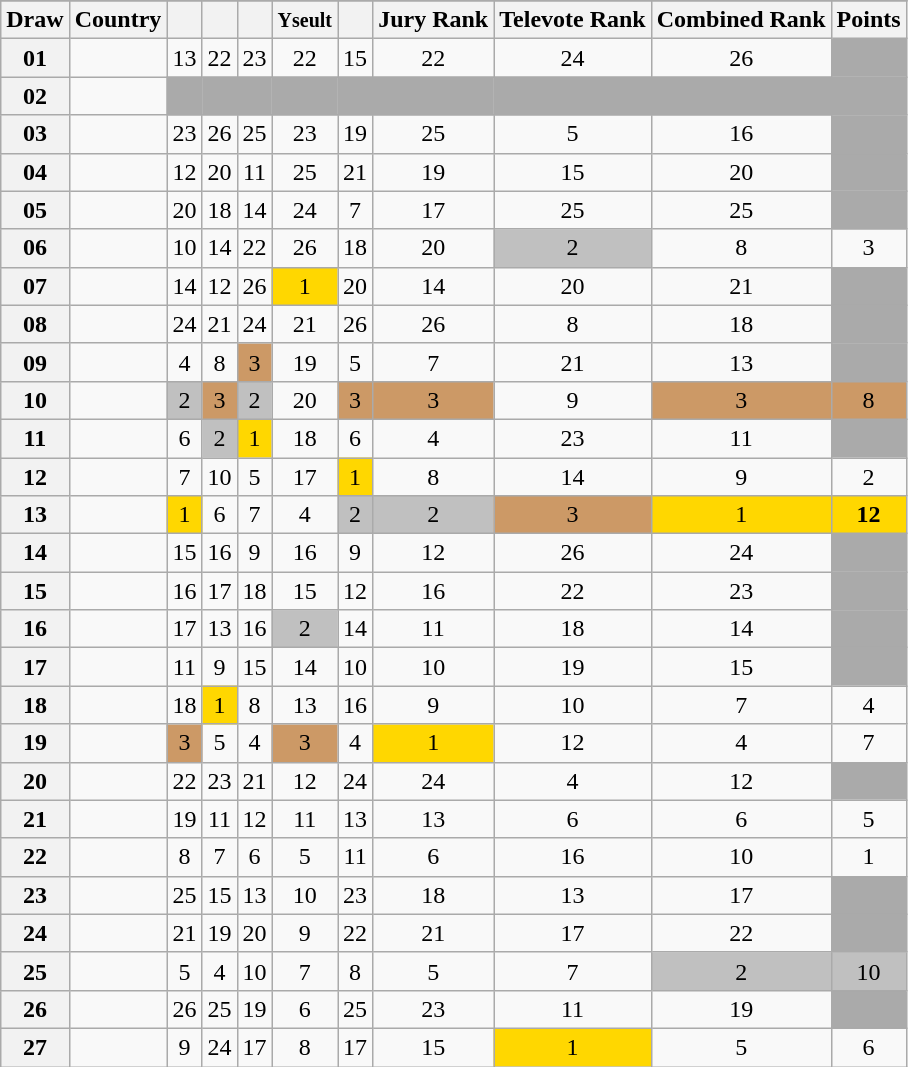<table class="sortable wikitable collapsible plainrowheaders" style="text-align:center;">
<tr>
</tr>
<tr>
<th scope="col">Draw</th>
<th scope="col">Country</th>
<th scope="col"><small></small></th>
<th scope="col"><small></small></th>
<th scope="col"><small></small></th>
<th scope="col"><small>Yseult</small></th>
<th scope="col"><small></small></th>
<th scope="col">Jury Rank</th>
<th scope="col">Televote Rank</th>
<th scope="col">Combined Rank</th>
<th scope="col">Points</th>
</tr>
<tr>
<th scope="row" style="text-align:center;">01</th>
<td style="text-align:left;"></td>
<td>13</td>
<td>22</td>
<td>23</td>
<td>22</td>
<td>15</td>
<td>22</td>
<td>24</td>
<td>26</td>
<td style="background:#AAAAAA;"></td>
</tr>
<tr class="sortbottom">
<th scope="row" style="text-align:center;">02</th>
<td style="text-align:left;"></td>
<td style="background:#AAAAAA;"></td>
<td style="background:#AAAAAA;"></td>
<td style="background:#AAAAAA;"></td>
<td style="background:#AAAAAA;"></td>
<td style="background:#AAAAAA;"></td>
<td style="background:#AAAAAA;"></td>
<td style="background:#AAAAAA;"></td>
<td style="background:#AAAAAA;"></td>
<td style="background:#AAAAAA;"></td>
</tr>
<tr>
<th scope="row" style="text-align:center;">03</th>
<td style="text-align:left;"></td>
<td>23</td>
<td>26</td>
<td>25</td>
<td>23</td>
<td>19</td>
<td>25</td>
<td>5</td>
<td>16</td>
<td style="background:#AAAAAA;"></td>
</tr>
<tr>
<th scope="row" style="text-align:center;">04</th>
<td style="text-align:left;"></td>
<td>12</td>
<td>20</td>
<td>11</td>
<td>25</td>
<td>21</td>
<td>19</td>
<td>15</td>
<td>20</td>
<td style="background:#AAAAAA;"></td>
</tr>
<tr>
<th scope="row" style="text-align:center;">05</th>
<td style="text-align:left;"></td>
<td>20</td>
<td>18</td>
<td>14</td>
<td>24</td>
<td>7</td>
<td>17</td>
<td>25</td>
<td>25</td>
<td style="background:#AAAAAA;"></td>
</tr>
<tr>
<th scope="row" style="text-align:center;">06</th>
<td style="text-align:left;"></td>
<td>10</td>
<td>14</td>
<td>22</td>
<td>26</td>
<td>18</td>
<td>20</td>
<td style="background:silver;">2</td>
<td>8</td>
<td>3</td>
</tr>
<tr>
<th scope="row" style="text-align:center;">07</th>
<td style="text-align:left;"></td>
<td>14</td>
<td>12</td>
<td>26</td>
<td style="background:gold;">1</td>
<td>20</td>
<td>14</td>
<td>20</td>
<td>21</td>
<td style="background:#AAAAAA;"></td>
</tr>
<tr>
<th scope="row" style="text-align:center;">08</th>
<td style="text-align:left;"></td>
<td>24</td>
<td>21</td>
<td>24</td>
<td>21</td>
<td>26</td>
<td>26</td>
<td>8</td>
<td>18</td>
<td style="background:#AAAAAA;"></td>
</tr>
<tr>
<th scope="row" style="text-align:center;">09</th>
<td style="text-align:left;"></td>
<td>4</td>
<td>8</td>
<td style="background:#CC9966;">3</td>
<td>19</td>
<td>5</td>
<td>7</td>
<td>21</td>
<td>13</td>
<td style="background:#AAAAAA;"></td>
</tr>
<tr>
<th scope="row" style="text-align:center;">10</th>
<td style="text-align:left;"></td>
<td style="background:silver;">2</td>
<td style="background:#CC9966;">3</td>
<td style="background:silver;">2</td>
<td>20</td>
<td style="background:#CC9966;">3</td>
<td style="background:#CC9966;">3</td>
<td>9</td>
<td style="background:#CC9966;">3</td>
<td style="background:#CC9966;">8</td>
</tr>
<tr>
<th scope="row" style="text-align:center;">11</th>
<td style="text-align:left;"></td>
<td>6</td>
<td style="background:silver;">2</td>
<td style="background:gold;">1</td>
<td>18</td>
<td>6</td>
<td>4</td>
<td>23</td>
<td>11</td>
<td style="background:#AAAAAA;"></td>
</tr>
<tr>
<th scope="row" style="text-align:center;">12</th>
<td style="text-align:left;"></td>
<td>7</td>
<td>10</td>
<td>5</td>
<td>17</td>
<td style="background:gold;">1</td>
<td>8</td>
<td>14</td>
<td>9</td>
<td>2</td>
</tr>
<tr>
<th scope="row" style="text-align:center;">13</th>
<td style="text-align:left;"></td>
<td style="background:gold;">1</td>
<td>6</td>
<td>7</td>
<td>4</td>
<td style="background:silver;">2</td>
<td style="background:silver;">2</td>
<td style="background:#CC9966;">3</td>
<td style="background:gold;">1</td>
<td style="background:gold;"><strong>12</strong></td>
</tr>
<tr>
<th scope="row" style="text-align:center;">14</th>
<td style="text-align:left;"></td>
<td>15</td>
<td>16</td>
<td>9</td>
<td>16</td>
<td>9</td>
<td>12</td>
<td>26</td>
<td>24</td>
<td style="background:#AAAAAA;"></td>
</tr>
<tr>
<th scope="row" style="text-align:center;">15</th>
<td style="text-align:left;"></td>
<td>16</td>
<td>17</td>
<td>18</td>
<td>15</td>
<td>12</td>
<td>16</td>
<td>22</td>
<td>23</td>
<td style="background:#AAAAAA;"></td>
</tr>
<tr>
<th scope="row" style="text-align:center;">16</th>
<td style="text-align:left;"></td>
<td>17</td>
<td>13</td>
<td>16</td>
<td style="background:silver;">2</td>
<td>14</td>
<td>11</td>
<td>18</td>
<td>14</td>
<td style="background:#AAAAAA;"></td>
</tr>
<tr>
<th scope="row" style="text-align:center;">17</th>
<td style="text-align:left;"></td>
<td>11</td>
<td>9</td>
<td>15</td>
<td>14</td>
<td>10</td>
<td>10</td>
<td>19</td>
<td>15</td>
<td style="background:#AAAAAA;"></td>
</tr>
<tr>
<th scope="row" style="text-align:center;">18</th>
<td style="text-align:left;"></td>
<td>18</td>
<td style="background:gold;">1</td>
<td>8</td>
<td>13</td>
<td>16</td>
<td>9</td>
<td>10</td>
<td>7</td>
<td>4</td>
</tr>
<tr>
<th scope="row" style="text-align:center;">19</th>
<td style="text-align:left;"></td>
<td style="background:#CC9966;">3</td>
<td>5</td>
<td>4</td>
<td style="background:#CC9966;">3</td>
<td>4</td>
<td style="background:gold;">1</td>
<td>12</td>
<td>4</td>
<td>7</td>
</tr>
<tr>
<th scope="row" style="text-align:center;">20</th>
<td style="text-align:left;"></td>
<td>22</td>
<td>23</td>
<td>21</td>
<td>12</td>
<td>24</td>
<td>24</td>
<td>4</td>
<td>12</td>
<td style="background:#AAAAAA;"></td>
</tr>
<tr>
<th scope="row" style="text-align:center;">21</th>
<td style="text-align:left;"></td>
<td>19</td>
<td>11</td>
<td>12</td>
<td>11</td>
<td>13</td>
<td>13</td>
<td>6</td>
<td>6</td>
<td>5</td>
</tr>
<tr>
<th scope="row" style="text-align:center;">22</th>
<td style="text-align:left;"></td>
<td>8</td>
<td>7</td>
<td>6</td>
<td>5</td>
<td>11</td>
<td>6</td>
<td>16</td>
<td>10</td>
<td>1</td>
</tr>
<tr>
<th scope="row" style="text-align:center;">23</th>
<td style="text-align:left;"></td>
<td>25</td>
<td>15</td>
<td>13</td>
<td>10</td>
<td>23</td>
<td>18</td>
<td>13</td>
<td>17</td>
<td style="background:#AAAAAA;"></td>
</tr>
<tr>
<th scope="row" style="text-align:center;">24</th>
<td style="text-align:left;"></td>
<td>21</td>
<td>19</td>
<td>20</td>
<td>9</td>
<td>22</td>
<td>21</td>
<td>17</td>
<td>22</td>
<td style="background:#AAAAAA;"></td>
</tr>
<tr>
<th scope="row" style="text-align:center;">25</th>
<td style="text-align:left;"></td>
<td>5</td>
<td>4</td>
<td>10</td>
<td>7</td>
<td>8</td>
<td>5</td>
<td>7</td>
<td style="background:silver;">2</td>
<td style="background:silver;">10</td>
</tr>
<tr>
<th scope="row" style="text-align:center;">26</th>
<td style="text-align:left;"></td>
<td>26</td>
<td>25</td>
<td>19</td>
<td>6</td>
<td>25</td>
<td>23</td>
<td>11</td>
<td>19</td>
<td style="background:#AAAAAA;"></td>
</tr>
<tr>
<th scope="row" style="text-align:center;">27</th>
<td style="text-align:left;"></td>
<td>9</td>
<td>24</td>
<td>17</td>
<td>8</td>
<td>17</td>
<td>15</td>
<td style="background:gold;">1</td>
<td>5</td>
<td>6</td>
</tr>
</table>
